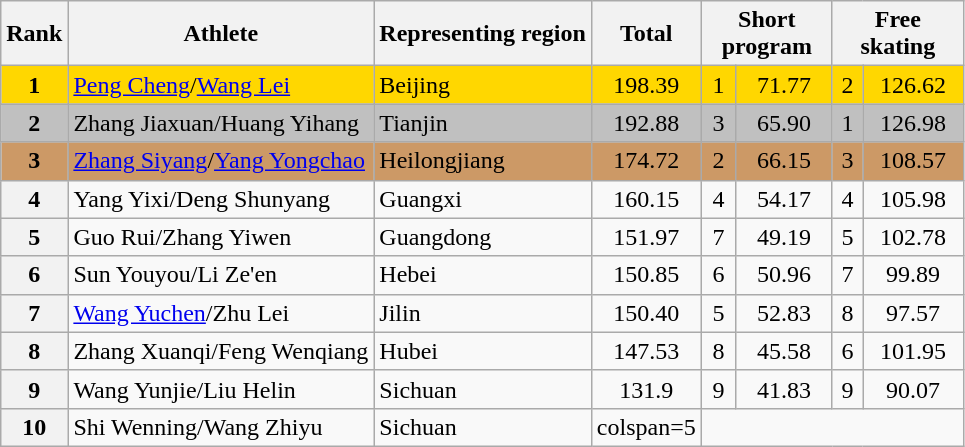<table class="wikitable sortable">
<tr>
<th>Rank</th>
<th>Athlete</th>
<th>Representing region</th>
<th>Total</th>
<th colspan="2" width="80px">Short program</th>
<th colspan="2" width="80px">Free skating</th>
</tr>
<tr bgcolor="gold">
<td align="center"><strong>1</strong></td>
<td><a href='#'>Peng Cheng</a>/<a href='#'>Wang Lei</a></td>
<td>Beijing</td>
<td align="center">198.39</td>
<td align="center">1</td>
<td align="center">71.77</td>
<td align="center">2</td>
<td align="center">126.62</td>
</tr>
<tr bgcolor="silver">
<td align="center"><strong>2</strong></td>
<td>Zhang Jiaxuan/Huang Yihang</td>
<td>Tianjin</td>
<td align="center">192.88</td>
<td align="center">3</td>
<td align="center">65.90</td>
<td align="center">1</td>
<td align="center">126.98</td>
</tr>
<tr bgcolor="cc9966">
<td align="center"><strong>3</strong></td>
<td><a href='#'>Zhang Siyang</a>/<a href='#'>Yang Yongchao</a></td>
<td>Heilongjiang</td>
<td align="center">174.72</td>
<td align="center">2</td>
<td align="center">66.15</td>
<td align="center">3</td>
<td align="center">108.57</td>
</tr>
<tr>
<th>4</th>
<td>Yang Yixi/Deng Shunyang</td>
<td>Guangxi</td>
<td align="center">160.15</td>
<td align="center">4</td>
<td align="center">54.17</td>
<td align="center">4</td>
<td align="center">105.98</td>
</tr>
<tr>
<th>5</th>
<td>Guo Rui/Zhang Yiwen</td>
<td>Guangdong</td>
<td align="center">151.97</td>
<td align="center">7</td>
<td align="center">49.19</td>
<td align="center">5</td>
<td align="center">102.78</td>
</tr>
<tr>
<th>6</th>
<td>Sun Youyou/Li Ze'en</td>
<td>Hebei</td>
<td align="center">150.85</td>
<td align="center">6</td>
<td align="center">50.96</td>
<td align="center">7</td>
<td align="center">99.89</td>
</tr>
<tr>
<th>7</th>
<td><a href='#'>Wang Yuchen</a>/Zhu Lei</td>
<td>Jilin</td>
<td align="center">150.40</td>
<td align="center">5</td>
<td align="center">52.83</td>
<td align="center">8</td>
<td align="center">97.57</td>
</tr>
<tr>
<th>8</th>
<td>Zhang Xuanqi/Feng Wenqiang</td>
<td>Hubei</td>
<td align="center">147.53</td>
<td align="center">8</td>
<td align="center">45.58</td>
<td align="center">6</td>
<td align="center">101.95</td>
</tr>
<tr>
<th>9</th>
<td>Wang Yunjie/Liu Helin</td>
<td>Sichuan</td>
<td align="center">131.9</td>
<td align="center">9</td>
<td align="center">41.83</td>
<td align="center">9</td>
<td align="center">90.07</td>
</tr>
<tr>
<th>10</th>
<td>Shi Wenning/Wang Zhiyu</td>
<td>Sichuan</td>
<td>colspan=5 </td>
</tr>
</table>
